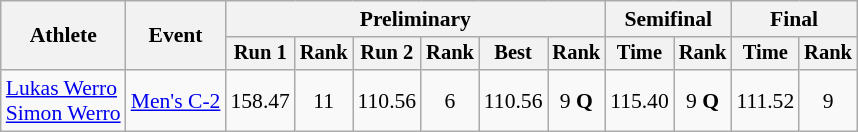<table class="wikitable" style="font-size:90%">
<tr>
<th rowspan=2>Athlete</th>
<th rowspan=2>Event</th>
<th colspan=6>Preliminary</th>
<th colspan=2>Semifinal</th>
<th colspan=2>Final</th>
</tr>
<tr style="font-size:95%">
<th>Run 1</th>
<th>Rank</th>
<th>Run 2</th>
<th>Rank</th>
<th>Best</th>
<th>Rank</th>
<th>Time</th>
<th>Rank</th>
<th>Time</th>
<th>Rank</th>
</tr>
<tr align=center>
<td align=left><a href='#'>Lukas Werro</a><br><a href='#'>Simon Werro</a></td>
<td align=left><a href='#'>Men's C-2</a></td>
<td>158.47</td>
<td>11</td>
<td>110.56</td>
<td>6</td>
<td>110.56</td>
<td>9 <strong>Q</strong></td>
<td>115.40</td>
<td>9 <strong>Q</strong></td>
<td>111.52</td>
<td>9</td>
</tr>
</table>
